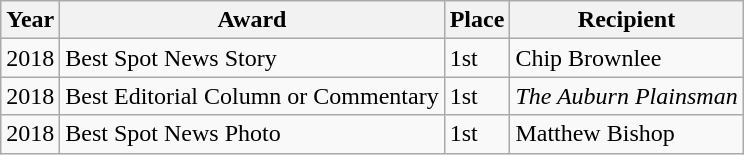<table class="wikitable">
<tr>
<th>Year</th>
<th>Award</th>
<th>Place</th>
<th>Recipient</th>
</tr>
<tr>
<td>2018</td>
<td>Best Spot News Story</td>
<td>1st</td>
<td>Chip Brownlee</td>
</tr>
<tr>
<td>2018</td>
<td>Best Editorial Column or Commentary</td>
<td>1st</td>
<td><em>The Auburn Plainsman</em></td>
</tr>
<tr>
<td>2018</td>
<td>Best Spot News Photo</td>
<td>1st</td>
<td>Matthew Bishop</td>
</tr>
</table>
